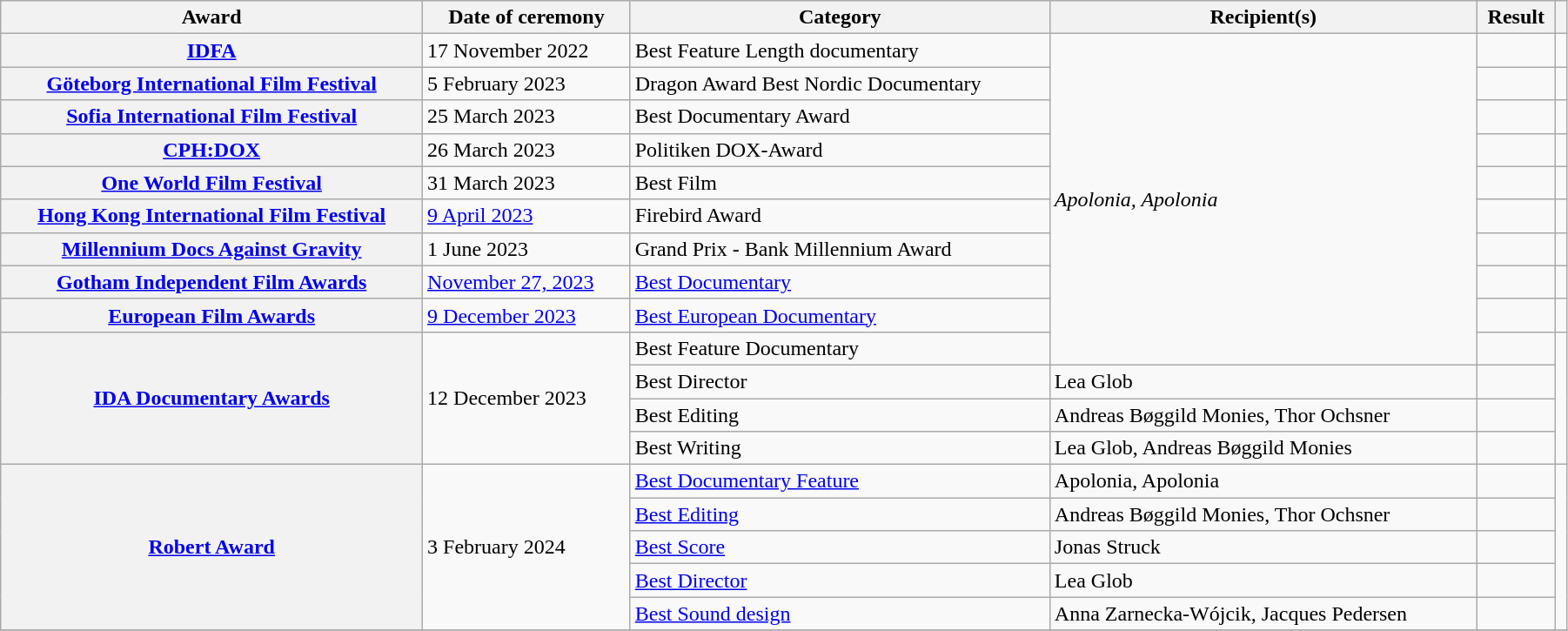<table class="wikitable sortable plainrowheaders" style="width: 95%;">
<tr>
<th scope="col">Award</th>
<th scope="col">Date of ceremony</th>
<th scope="col">Category</th>
<th scope="col">Recipient(s)</th>
<th scope="col">Result</th>
<th scope="col" class="unsortable"></th>
</tr>
<tr>
<th scope="row"><a href='#'>IDFA</a></th>
<td>17 November 2022</td>
<td>Best Feature Length documentary</td>
<td rowspan="10"><em>Apolonia, Apolonia</em></td>
<td></td>
<td align="center"></td>
</tr>
<tr>
<th scope="row"><a href='#'>Göteborg International Film Festival</a></th>
<td>5 February 2023</td>
<td>Dragon Award Best Nordic Documentary</td>
<td></td>
<td align="center"></td>
</tr>
<tr>
<th scope="row"><a href='#'>Sofia International Film Festival</a></th>
<td>25 March 2023</td>
<td>Best Documentary Award</td>
<td></td>
<td align="center"></td>
</tr>
<tr>
<th scope="row"><a href='#'>CPH:DOX</a></th>
<td>26 March 2023</td>
<td>Politiken DOX-Award</td>
<td></td>
<td align="center"></td>
</tr>
<tr>
<th scope="row"><a href='#'>One World Film Festival</a></th>
<td>31 March 2023</td>
<td>Best Film</td>
<td></td>
<td align="center"></td>
</tr>
<tr>
<th scope="row"><a href='#'>Hong Kong International Film Festival</a></th>
<td><a href='#'>9 April 2023</a></td>
<td>Firebird Award</td>
<td></td>
<td align="center"></td>
</tr>
<tr>
<th scope="row"><a href='#'>Millennium Docs Against Gravity</a></th>
<td>1 June 2023</td>
<td>Grand Prix - Bank Millennium Award</td>
<td></td>
<td align="center"></td>
</tr>
<tr>
<th scope="row"><a href='#'>Gotham Independent Film Awards</a></th>
<td><a href='#'>November 27, 2023</a></td>
<td><a href='#'>Best Documentary</a></td>
<td></td>
<td align="center"></td>
</tr>
<tr>
<th scope="row"><a href='#'>European Film Awards</a></th>
<td><a href='#'>9 December 2023</a></td>
<td><a href='#'>Best European Documentary</a></td>
<td></td>
<td align="center"></td>
</tr>
<tr>
<th rowspan="4" scope="row"><a href='#'>IDA Documentary Awards</a></th>
<td rowspan="4">12 December 2023</td>
<td>Best Feature Documentary</td>
<td></td>
<td rowspan="4" align="center"></td>
</tr>
<tr>
<td>Best Director</td>
<td>Lea Glob</td>
<td></td>
</tr>
<tr>
<td>Best Editing</td>
<td>Andreas Bøggild Monies, Thor Ochsner</td>
<td></td>
</tr>
<tr>
<td>Best Writing</td>
<td>Lea Glob, Andreas Bøggild Monies</td>
<td></td>
</tr>
<tr>
<th scope="row" rowspan="5"><a href='#'>Robert Award</a></th>
<td rowspan="5">3 February 2024</td>
<td><a href='#'>Best Documentary Feature</a></td>
<td>Apolonia, Apolonia</td>
<td></td>
<td align="center"rowspan="5"></td>
</tr>
<tr>
<td><a href='#'>Best Editing</a></td>
<td>Andreas Bøggild Monies, Thor Ochsner</td>
<td></td>
</tr>
<tr>
<td><a href='#'>Best Score</a></td>
<td>Jonas Struck</td>
<td></td>
</tr>
<tr>
<td><a href='#'>Best Director</a></td>
<td>Lea Glob</td>
<td></td>
</tr>
<tr>
<td><a href='#'>Best Sound design</a></td>
<td>Anna Zarnecka-Wójcik, Jacques Pedersen</td>
<td></td>
</tr>
<tr>
</tr>
</table>
